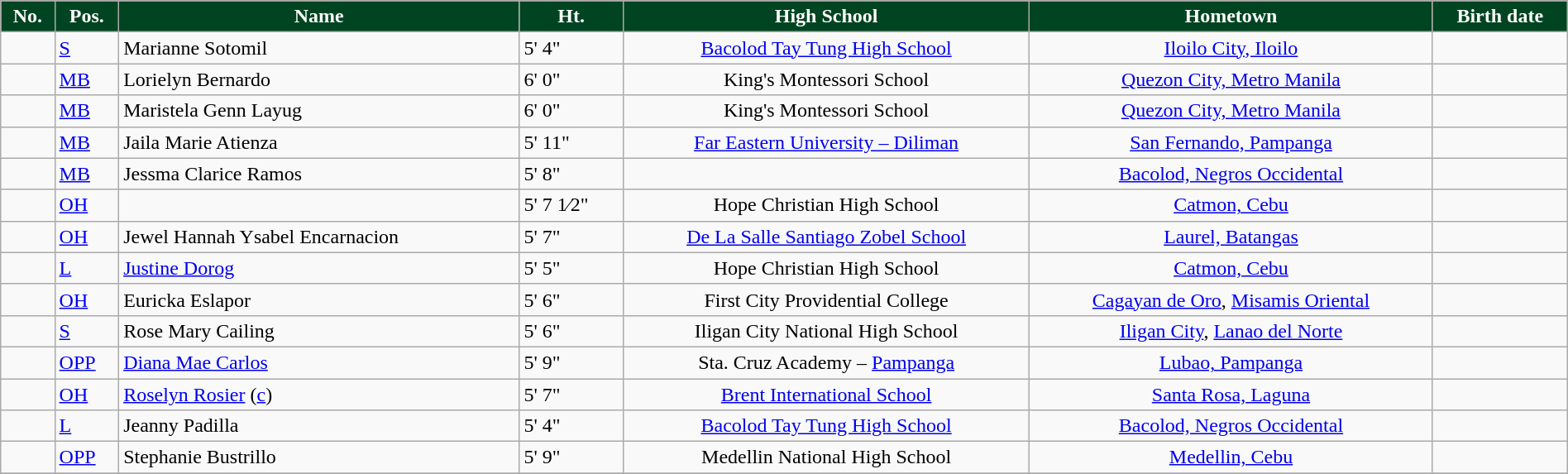<table class="wikitable sortable" width="100%">
<tr>
<th style="background:#014421; color:white;">No.</th>
<th style="background:#014421; color:white;">Pos.</th>
<th style="background:#014421; color:white;">Name</th>
<th style="background:#014421; color:white;">Ht.</th>
<th style="background:#014421; color:white;">High School</th>
<th style="background:#014421; color:white;">Hometown</th>
<th style="background:#014421; color:white;">Birth date</th>
</tr>
<tr>
<td></td>
<td><a href='#'>S</a></td>
<td align=left>Marianne Sotomil</td>
<td>5' 4"</td>
<td align=center><a href='#'>Bacolod Tay Tung High School</a></td>
<td align=center><a href='#'>Iloilo City, Iloilo</a></td>
<td align=right></td>
</tr>
<tr>
<td></td>
<td><a href='#'>MB</a></td>
<td align=left>Lorielyn Bernardo</td>
<td>6' 0"</td>
<td align=center>King's Montessori School</td>
<td align=center><a href='#'>Quezon City, Metro Manila</a></td>
<td align=right></td>
</tr>
<tr>
<td></td>
<td><a href='#'>MB</a></td>
<td align=left>Maristela Genn Layug</td>
<td>6' 0"</td>
<td align=center>King's Montessori School</td>
<td align=center><a href='#'>Quezon City, Metro Manila</a></td>
<td align=right></td>
</tr>
<tr>
<td></td>
<td><a href='#'>MB</a></td>
<td align=left>Jaila Marie Atienza</td>
<td>5' 11"</td>
<td align=center><a href='#'>Far Eastern University – Diliman</a></td>
<td align=center><a href='#'>San Fernando, Pampanga</a></td>
<td align=right></td>
</tr>
<tr>
<td></td>
<td><a href='#'>MB</a></td>
<td align=left>Jessma Clarice Ramos</td>
<td>5' 8"</td>
<td align=center></td>
<td align=center><a href='#'>Bacolod, Negros Occidental</a></td>
<td align=right></td>
</tr>
<tr>
<td></td>
<td><a href='#'>OH</a></td>
<td align=left></td>
<td>5' 7 1⁄2"</td>
<td align=center>Hope Christian High School</td>
<td align=center><a href='#'>Catmon, Cebu</a></td>
<td align=right></td>
</tr>
<tr>
<td></td>
<td><a href='#'>OH</a></td>
<td align=left>Jewel Hannah Ysabel Encarnacion</td>
<td>5' 7"</td>
<td align=center><a href='#'>De La Salle Santiago Zobel School</a></td>
<td align=center><a href='#'>Laurel, Batangas</a></td>
<td></td>
</tr>
<tr>
<td></td>
<td><a href='#'>L</a></td>
<td align=left><a href='#'>Justine Dorog</a></td>
<td>5' 5"</td>
<td align=center>Hope Christian High School</td>
<td align=center><a href='#'>Catmon, Cebu</a></td>
<td align=right></td>
</tr>
<tr>
<td></td>
<td><a href='#'>OH</a></td>
<td align=left>Euricka Eslapor</td>
<td>5' 6"</td>
<td align=center>First City Providential College</td>
<td align=center><a href='#'>Cagayan de Oro</a>, <a href='#'>Misamis Oriental</a></td>
<td align=right></td>
</tr>
<tr>
<td></td>
<td><a href='#'>S</a></td>
<td align=left>Rose Mary Cailing</td>
<td>5' 6"</td>
<td align=center>Iligan City National High School</td>
<td align=center><a href='#'>Iligan City</a>, <a href='#'>Lanao del Norte</a></td>
<td align=right></td>
</tr>
<tr>
<td></td>
<td><a href='#'>OPP</a></td>
<td align=left><a href='#'>Diana Mae Carlos</a></td>
<td>5' 9"</td>
<td align=center>Sta. Cruz Academy – <a href='#'>Pampanga</a></td>
<td align=center><a href='#'>Lubao, Pampanga</a></td>
<td align=right></td>
</tr>
<tr>
<td></td>
<td><a href='#'>OH</a></td>
<td align=left><a href='#'>Roselyn Rosier</a> (<a href='#'>c</a>)</td>
<td>5' 7"</td>
<td align=center><a href='#'>Brent International School</a></td>
<td align=center><a href='#'>Santa Rosa, Laguna</a></td>
<td align=right></td>
</tr>
<tr>
<td></td>
<td><a href='#'>L</a></td>
<td align=left>Jeanny Padilla</td>
<td>5' 4"</td>
<td align=center><a href='#'>Bacolod Tay Tung High School</a></td>
<td align=center><a href='#'>Bacolod, Negros Occidental</a></td>
<td align=right></td>
</tr>
<tr>
<td></td>
<td><a href='#'>OPP</a></td>
<td align=left>Stephanie Bustrillo</td>
<td>5' 9"</td>
<td align=center>Medellin National High School</td>
<td align=center><a href='#'>Medellin, Cebu</a></td>
<td></td>
</tr>
<tr>
</tr>
</table>
